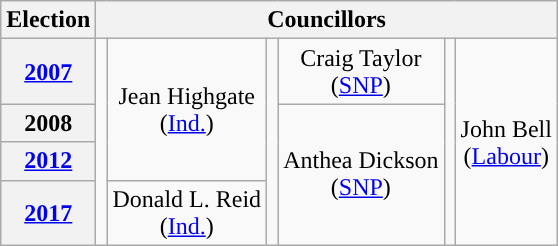<table class="wikitable" style="text-align:center">
<tr>
<th>Election</th>
<th colspan=8>Councillors</th>
</tr>
<tr>
<th><a href='#'>2007</a></th>
<td rowspan=5; style="background-color: "></td>
<td rowspan=3>Jean Highgate<br>(<a href='#'>Ind.</a>)</td>
<td rowspan=5; style="background-color: "></td>
<td rowspan=1>Craig Taylor<br>(<a href='#'>SNP</a>)</td>
<td rowspan=5; style="background-color: "></td>
<td rowspan=4>John Bell<br>(<a href='#'>Labour</a>)</td>
</tr>
<tr>
<th>2008</th>
<td rowspan=3>Anthea Dickson<br>(<a href='#'>SNP</a>)</td>
</tr>
<tr>
<th><a href='#'>2012</a></th>
</tr>
<tr>
<th><a href='#'>2017</a></th>
<td>Donald L. Reid<br>(<a href='#'>Ind.</a>)</td>
</tr>
</table>
